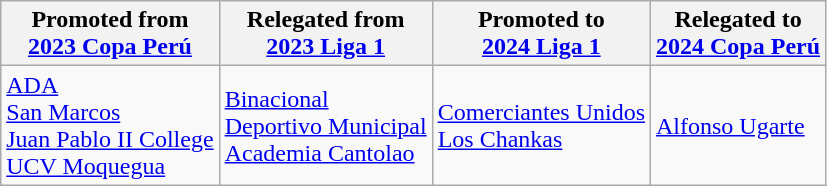<table class="wikitable">
<tr>
<th>Promoted from<br><a href='#'>2023 Copa Perú</a></th>
<th>Relegated from<br><a href='#'>2023 Liga 1</a></th>
<th>Promoted to<br><a href='#'>2024 Liga 1</a></th>
<th>Relegated to<br><a href='#'>2024 Copa Perú</a></th>
</tr>
<tr>
<td> <a href='#'>ADA</a> <br> <a href='#'>San Marcos</a> <br> <a href='#'>Juan Pablo II College</a> <br> <a href='#'>UCV Moquegua</a> </td>
<td> <a href='#'>Binacional</a> <br> <a href='#'>Deportivo Municipal</a> <br> <a href='#'>Academia Cantolao</a> </td>
<td> <a href='#'>Comerciantes Unidos</a> <br> <a href='#'>Los Chankas</a> </td>
<td> <a href='#'>Alfonso Ugarte</a> </td>
</tr>
</table>
